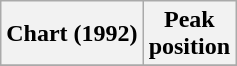<table class="wikitable plainrowheaders">
<tr>
<th>Chart (1992)</th>
<th>Peak<br>position</th>
</tr>
<tr>
</tr>
</table>
